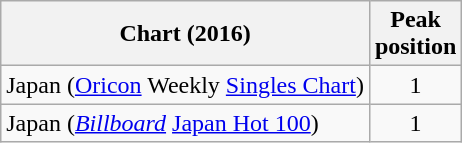<table class="wikitable sortable" border="1">
<tr>
<th>Chart (2016)</th>
<th>Peak<br>position</th>
</tr>
<tr>
<td>Japan (<a href='#'>Oricon</a> Weekly <a href='#'>Singles Chart</a>)</td>
<td style="text-align:center;">1</td>
</tr>
<tr>
<td>Japan (<em><a href='#'>Billboard</a></em> <a href='#'>Japan Hot 100</a>)</td>
<td style="text-align:center;">1</td>
</tr>
</table>
